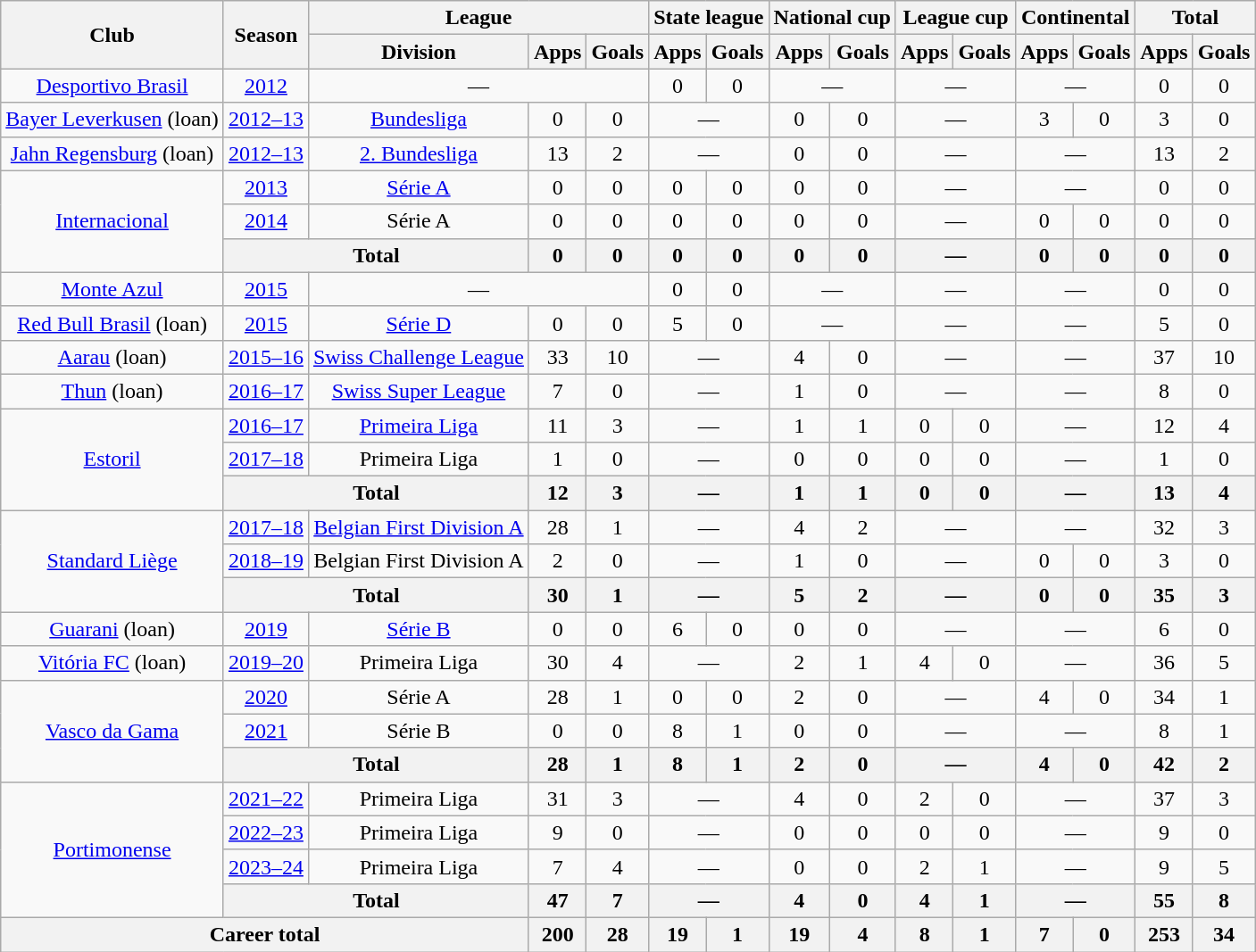<table class="wikitable" style="text-align: center">
<tr>
<th rowspan="2">Club</th>
<th rowspan="2">Season</th>
<th colspan="3">League</th>
<th colspan="2">State league</th>
<th colspan="2">National cup</th>
<th colspan="2">League cup</th>
<th colspan="2">Continental</th>
<th colspan="2">Total</th>
</tr>
<tr>
<th>Division</th>
<th>Apps</th>
<th>Goals</th>
<th>Apps</th>
<th>Goals</th>
<th>Apps</th>
<th>Goals</th>
<th>Apps</th>
<th>Goals</th>
<th>Apps</th>
<th>Goals</th>
<th>Apps</th>
<th>Goals</th>
</tr>
<tr>
<td><a href='#'>Desportivo Brasil</a></td>
<td><a href='#'>2012</a></td>
<td colspan="3">—</td>
<td>0</td>
<td>0</td>
<td colspan="2">—</td>
<td colspan="2">—</td>
<td colspan="2">—</td>
<td>0</td>
<td>0</td>
</tr>
<tr>
<td><a href='#'>Bayer Leverkusen</a> (loan)</td>
<td><a href='#'>2012–13</a></td>
<td><a href='#'>Bundesliga</a></td>
<td>0</td>
<td>0</td>
<td colspan="2">—</td>
<td>0</td>
<td>0</td>
<td colspan="2">—</td>
<td>3</td>
<td>0</td>
<td>3</td>
<td>0</td>
</tr>
<tr>
<td><a href='#'>Jahn Regensburg</a> (loan)</td>
<td><a href='#'>2012–13</a></td>
<td><a href='#'>2. Bundesliga</a></td>
<td>13</td>
<td>2</td>
<td colspan="2">—</td>
<td>0</td>
<td>0</td>
<td colspan="2">—</td>
<td colspan="2">—</td>
<td>13</td>
<td>2</td>
</tr>
<tr>
<td rowspan="3"><a href='#'>Internacional</a></td>
<td><a href='#'>2013</a></td>
<td><a href='#'>Série A</a></td>
<td>0</td>
<td>0</td>
<td>0</td>
<td>0</td>
<td>0</td>
<td>0</td>
<td colspan="2">—</td>
<td colspan="2">—</td>
<td>0</td>
<td>0</td>
</tr>
<tr>
<td><a href='#'>2014</a></td>
<td>Série A</td>
<td>0</td>
<td>0</td>
<td>0</td>
<td>0</td>
<td>0</td>
<td>0</td>
<td colspan="2">—</td>
<td>0</td>
<td>0</td>
<td>0</td>
<td>0</td>
</tr>
<tr>
<th colspan="2">Total</th>
<th>0</th>
<th>0</th>
<th>0</th>
<th>0</th>
<th>0</th>
<th>0</th>
<th colspan="2">—</th>
<th>0</th>
<th>0</th>
<th>0</th>
<th>0</th>
</tr>
<tr>
<td><a href='#'>Monte Azul</a></td>
<td><a href='#'>2015</a></td>
<td colspan="3">—</td>
<td>0</td>
<td>0</td>
<td colspan="2">—</td>
<td colspan="2">—</td>
<td colspan="2">—</td>
<td>0</td>
<td>0</td>
</tr>
<tr>
<td><a href='#'>Red Bull Brasil</a> (loan)</td>
<td><a href='#'>2015</a></td>
<td><a href='#'>Série D</a></td>
<td>0</td>
<td>0</td>
<td>5</td>
<td>0</td>
<td colspan="2">—</td>
<td colspan="2">—</td>
<td colspan="2">—</td>
<td>5</td>
<td>0</td>
</tr>
<tr>
<td><a href='#'>Aarau</a> (loan)</td>
<td><a href='#'>2015–16</a></td>
<td><a href='#'>Swiss Challenge League</a></td>
<td>33</td>
<td>10</td>
<td colspan="2">—</td>
<td>4</td>
<td>0</td>
<td colspan="2">—</td>
<td colspan="2">—</td>
<td>37</td>
<td>10</td>
</tr>
<tr>
<td><a href='#'>Thun</a> (loan)</td>
<td><a href='#'>2016–17</a></td>
<td><a href='#'>Swiss Super League</a></td>
<td>7</td>
<td>0</td>
<td colspan="2">—</td>
<td>1</td>
<td>0</td>
<td colspan="2">—</td>
<td colspan="2">—</td>
<td>8</td>
<td>0</td>
</tr>
<tr>
<td rowspan="3"><a href='#'>Estoril</a></td>
<td><a href='#'>2016–17</a></td>
<td><a href='#'>Primeira Liga</a></td>
<td>11</td>
<td>3</td>
<td colspan="2">—</td>
<td>1</td>
<td>1</td>
<td>0</td>
<td>0</td>
<td colspan="2">—</td>
<td>12</td>
<td>4</td>
</tr>
<tr>
<td><a href='#'>2017–18</a></td>
<td>Primeira Liga</td>
<td>1</td>
<td>0</td>
<td colspan="2">—</td>
<td>0</td>
<td>0</td>
<td>0</td>
<td>0</td>
<td colspan="2">—</td>
<td>1</td>
<td>0</td>
</tr>
<tr>
<th colspan="2">Total</th>
<th>12</th>
<th>3</th>
<th colspan="2">—</th>
<th>1</th>
<th>1</th>
<th>0</th>
<th>0</th>
<th colspan="2">—</th>
<th>13</th>
<th>4</th>
</tr>
<tr>
<td rowspan="3"><a href='#'>Standard Liège</a></td>
<td><a href='#'>2017–18</a></td>
<td><a href='#'>Belgian First Division A</a></td>
<td>28</td>
<td>1</td>
<td colspan="2">—</td>
<td>4</td>
<td>2</td>
<td colspan="2">—</td>
<td colspan="2">—</td>
<td>32</td>
<td>3</td>
</tr>
<tr>
<td><a href='#'>2018–19</a></td>
<td>Belgian First Division A</td>
<td>2</td>
<td>0</td>
<td colspan="2">—</td>
<td>1</td>
<td>0</td>
<td colspan="2">—</td>
<td>0</td>
<td>0</td>
<td>3</td>
<td>0</td>
</tr>
<tr>
<th colspan="2">Total</th>
<th>30</th>
<th>1</th>
<th colspan="2">—</th>
<th>5</th>
<th>2</th>
<th colspan="2">—</th>
<th>0</th>
<th>0</th>
<th>35</th>
<th>3</th>
</tr>
<tr>
<td><a href='#'>Guarani</a> (loan)</td>
<td><a href='#'>2019</a></td>
<td><a href='#'>Série B</a></td>
<td>0</td>
<td>0</td>
<td>6</td>
<td>0</td>
<td>0</td>
<td>0</td>
<td colspan="2">—</td>
<td colspan="2">—</td>
<td>6</td>
<td>0</td>
</tr>
<tr>
<td><a href='#'>Vitória FC</a> (loan)</td>
<td><a href='#'>2019–20</a></td>
<td>Primeira Liga</td>
<td>30</td>
<td>4</td>
<td colspan="2">—</td>
<td>2</td>
<td>1</td>
<td>4</td>
<td>0</td>
<td colspan="2">—</td>
<td>36</td>
<td>5</td>
</tr>
<tr>
<td rowspan="3"><a href='#'>Vasco da Gama</a></td>
<td><a href='#'>2020</a></td>
<td>Série A</td>
<td>28</td>
<td>1</td>
<td>0</td>
<td>0</td>
<td>2</td>
<td>0</td>
<td colspan="2">—</td>
<td>4</td>
<td>0</td>
<td>34</td>
<td>1</td>
</tr>
<tr>
<td><a href='#'>2021</a></td>
<td>Série B</td>
<td>0</td>
<td>0</td>
<td>8</td>
<td>1</td>
<td>0</td>
<td>0</td>
<td colspan="2">—</td>
<td colspan="2">—</td>
<td>8</td>
<td>1</td>
</tr>
<tr>
<th colspan="2">Total</th>
<th>28</th>
<th>1</th>
<th>8</th>
<th>1</th>
<th>2</th>
<th>0</th>
<th colspan="2">—</th>
<th>4</th>
<th>0</th>
<th>42</th>
<th>2</th>
</tr>
<tr>
<td rowspan="4"><a href='#'>Portimonense</a></td>
<td><a href='#'>2021–22</a></td>
<td>Primeira Liga</td>
<td>31</td>
<td>3</td>
<td colspan="2">—</td>
<td>4</td>
<td>0</td>
<td>2</td>
<td>0</td>
<td colspan="2">—</td>
<td>37</td>
<td>3</td>
</tr>
<tr>
<td><a href='#'>2022–23</a></td>
<td>Primeira Liga</td>
<td>9</td>
<td>0</td>
<td colspan="2">—</td>
<td>0</td>
<td>0</td>
<td>0</td>
<td>0</td>
<td colspan="2">—</td>
<td>9</td>
<td>0</td>
</tr>
<tr>
<td><a href='#'>2023–24</a></td>
<td>Primeira Liga</td>
<td>7</td>
<td>4</td>
<td colspan="2">—</td>
<td>0</td>
<td>0</td>
<td>2</td>
<td>1</td>
<td colspan="2">—</td>
<td>9</td>
<td>5</td>
</tr>
<tr>
<th colspan="2">Total</th>
<th>47</th>
<th>7</th>
<th colspan="2">—</th>
<th>4</th>
<th>0</th>
<th>4</th>
<th>1</th>
<th colspan="2">—</th>
<th>55</th>
<th>8</th>
</tr>
<tr>
<th colspan="3">Career total</th>
<th>200</th>
<th>28</th>
<th>19</th>
<th>1</th>
<th>19</th>
<th>4</th>
<th>8</th>
<th>1</th>
<th>7</th>
<th>0</th>
<th>253</th>
<th>34</th>
</tr>
</table>
